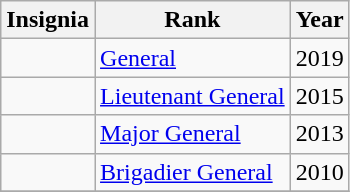<table class="wikitable">
<tr>
<th>Insignia</th>
<th>Rank</th>
<th>Year</th>
</tr>
<tr>
<td></td>
<td><a href='#'>General</a></td>
<td>2019</td>
</tr>
<tr>
<td></td>
<td><a href='#'>Lieutenant General</a></td>
<td>2015</td>
</tr>
<tr>
<td></td>
<td><a href='#'>Major General</a></td>
<td>2013</td>
</tr>
<tr>
<td></td>
<td><a href='#'>Brigadier General</a></td>
<td>2010</td>
</tr>
<tr>
</tr>
</table>
